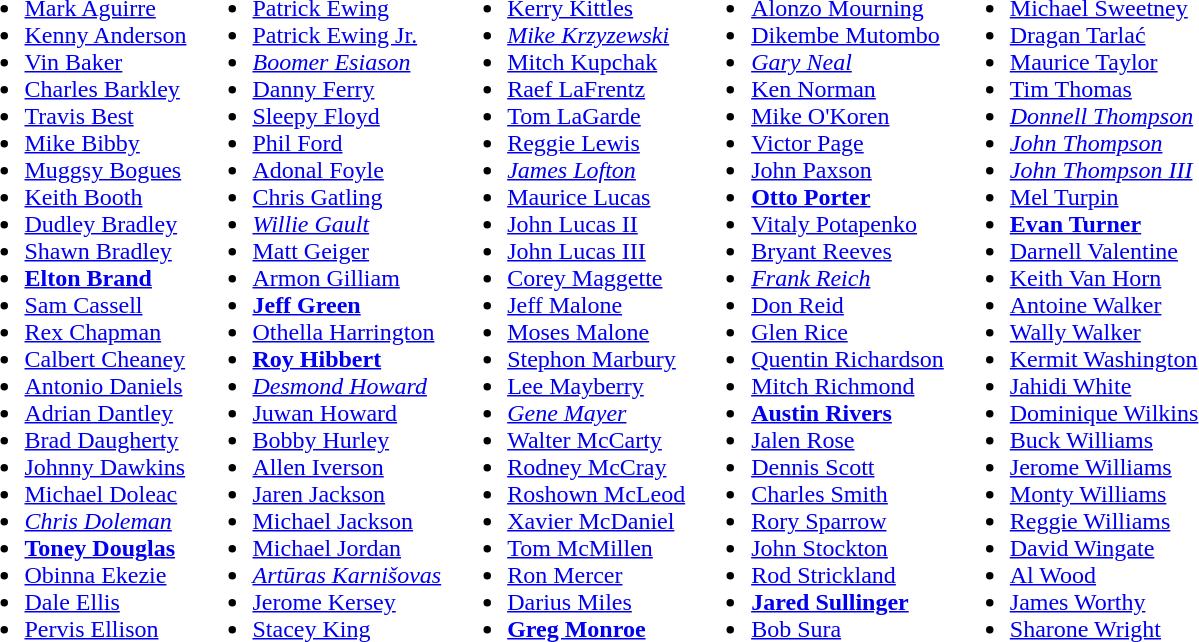<table>
<tr>
<td><br><ul><li><a href='#'>Mark Aguirre</a></li><li><a href='#'>Kenny Anderson</a></li><li><a href='#'>Vin Baker</a></li><li><a href='#'>Charles Barkley</a></li><li><a href='#'>Travis Best</a></li><li><a href='#'>Mike Bibby</a></li><li><a href='#'>Muggsy Bogues</a></li><li><a href='#'>Keith Booth</a></li><li><a href='#'>Dudley Bradley</a></li><li><a href='#'>Shawn Bradley</a></li><li><strong><a href='#'>Elton Brand</a></strong></li><li><a href='#'>Sam Cassell</a></li><li><a href='#'>Rex Chapman</a></li><li><a href='#'>Calbert Cheaney</a></li><li><a href='#'>Antonio Daniels</a></li><li><a href='#'>Adrian Dantley</a></li><li><a href='#'>Brad Daugherty</a></li><li><a href='#'>Johnny Dawkins</a></li><li><a href='#'>Michael Doleac</a></li><li><em><a href='#'>Chris Doleman</a></em></li><li><strong><a href='#'>Toney Douglas</a></strong></li><li><a href='#'>Obinna Ekezie</a></li><li><a href='#'>Dale Ellis</a></li><li><a href='#'>Pervis Ellison</a></li></ul></td>
<td><br><ul><li><a href='#'>Patrick Ewing</a></li><li><a href='#'>Patrick Ewing Jr.</a></li><li><em><a href='#'>Boomer Esiason</a></em></li><li><a href='#'>Danny Ferry</a></li><li><a href='#'>Sleepy Floyd</a></li><li><a href='#'>Phil Ford</a></li><li><a href='#'>Adonal Foyle</a></li><li><a href='#'>Chris Gatling</a></li><li><em><a href='#'>Willie Gault</a></em></li><li><a href='#'>Matt Geiger</a></li><li><a href='#'>Armon Gilliam</a></li><li><strong><a href='#'>Jeff Green</a></strong></li><li><a href='#'>Othella Harrington</a></li><li><strong><a href='#'>Roy Hibbert</a></strong></li><li><em><a href='#'>Desmond Howard</a></em></li><li><a href='#'>Juwan Howard</a></li><li><a href='#'>Bobby Hurley</a></li><li><a href='#'>Allen Iverson</a></li><li><a href='#'>Jaren Jackson</a></li><li><a href='#'>Michael Jackson</a></li><li><a href='#'>Michael Jordan</a></li><li><em><a href='#'>Artūras Karnišovas</a></em></li><li><a href='#'>Jerome Kersey</a></li><li><a href='#'>Stacey King</a></li></ul></td>
<td><br><ul><li><a href='#'>Kerry Kittles</a></li><li><em><a href='#'>Mike Krzyzewski</a></em></li><li><a href='#'>Mitch Kupchak</a></li><li><a href='#'>Raef LaFrentz</a></li><li><a href='#'>Tom LaGarde</a></li><li><a href='#'>Reggie Lewis</a></li><li><em><a href='#'>James Lofton</a></em></li><li><a href='#'>Maurice Lucas</a></li><li><a href='#'>John Lucas II</a></li><li><a href='#'>John Lucas III</a></li><li><a href='#'>Corey Maggette</a></li><li><a href='#'>Jeff Malone</a></li><li><a href='#'>Moses Malone</a></li><li><a href='#'>Stephon Marbury</a></li><li><a href='#'>Lee Mayberry</a></li><li><em><a href='#'>Gene Mayer</a></em></li><li><a href='#'>Walter McCarty</a></li><li><a href='#'>Rodney McCray</a></li><li><a href='#'>Roshown McLeod</a></li><li><a href='#'>Xavier McDaniel</a></li><li><a href='#'>Tom McMillen</a></li><li><a href='#'>Ron Mercer</a></li><li><a href='#'>Darius Miles</a></li><li><strong><a href='#'>Greg Monroe</a></strong></li></ul></td>
<td><br><ul><li><a href='#'>Alonzo Mourning</a></li><li><a href='#'>Dikembe Mutombo</a></li><li><em><a href='#'>Gary Neal</a></em></li><li><a href='#'>Ken Norman</a></li><li><a href='#'>Mike O'Koren</a></li><li><a href='#'>Victor Page</a></li><li><a href='#'>John Paxson</a></li><li><strong><a href='#'>Otto Porter</a></strong></li><li><a href='#'>Vitaly Potapenko</a></li><li><a href='#'>Bryant Reeves</a></li><li><em><a href='#'>Frank Reich</a></em></li><li><a href='#'>Don Reid</a></li><li><a href='#'>Glen Rice</a></li><li><a href='#'>Quentin Richardson</a></li><li><a href='#'>Mitch Richmond</a></li><li><strong><a href='#'>Austin Rivers</a></strong></li><li><a href='#'>Jalen Rose</a></li><li><a href='#'>Dennis Scott</a></li><li><a href='#'>Charles Smith</a></li><li><a href='#'>Rory Sparrow</a></li><li><a href='#'>John Stockton</a></li><li><a href='#'>Rod Strickland</a></li><li><strong><a href='#'>Jared Sullinger</a></strong></li><li><a href='#'>Bob Sura</a></li></ul></td>
<td><br><ul><li><a href='#'>Michael Sweetney</a></li><li><a href='#'>Dragan Tarlać</a></li><li><a href='#'>Maurice Taylor</a></li><li><a href='#'>Tim Thomas</a></li><li><em><a href='#'>Donnell Thompson</a></em></li><li><em><a href='#'>John Thompson</a></em></li><li><em><a href='#'>John Thompson III</a></em></li><li><a href='#'>Mel Turpin</a></li><li><strong><a href='#'>Evan Turner</a></strong></li><li><a href='#'>Darnell Valentine</a></li><li><a href='#'>Keith Van Horn</a></li><li><a href='#'>Antoine Walker</a></li><li><a href='#'>Wally Walker</a></li><li><a href='#'>Kermit Washington</a></li><li><a href='#'>Jahidi White</a></li><li><a href='#'>Dominique Wilkins</a></li><li><a href='#'>Buck Williams</a></li><li><a href='#'>Jerome Williams</a></li><li><a href='#'>Monty Williams</a></li><li><a href='#'>Reggie Williams</a></li><li><a href='#'>David Wingate</a></li><li><a href='#'>Al Wood</a></li><li><a href='#'>James Worthy</a></li><li><a href='#'>Sharone Wright</a></li></ul></td>
</tr>
</table>
